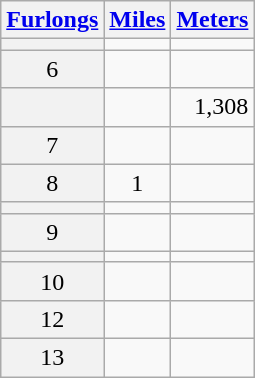<table class="wikitable" style="vertical-align:top; text-align:center;">
<tr>
<th scope= "col"><a href='#'>Furlongs</a></th>
<th scope= "col"><a href='#'>Miles</a></th>
<th scope= "col"><a href='#'>Meters</a></th>
</tr>
<tr>
<th scope="row" style="font-weight:normal;"></th>
<td></td>
<td style="text-align:right;"></td>
</tr>
<tr>
<th scope="row" style="font-weight:normal;">6</th>
<td></td>
<td style="text-align:right;"></td>
</tr>
<tr>
<th scope="row" style="font-weight:normal;"></th>
<td></td>
<td style="text-align:right;">1,308</td>
</tr>
<tr>
<th scope="row" style="font-weight:normal;">7</th>
<td></td>
<td style="text-align:right;"></td>
</tr>
<tr>
<th scope="row" style="font-weight:normal;">8</th>
<td>1</td>
<td style="text-align:right;"></td>
</tr>
<tr>
<th scope="row" style="font-weight:normal;"></th>
<td></td>
<td style="text-align:right;"></td>
</tr>
<tr>
<th scope="row" style="font-weight:normal;">9</th>
<td></td>
<td style="text-align:right;"></td>
</tr>
<tr>
<th scope="row" style="font-weight:normal;"></th>
<td></td>
<td style="text-align:right;"></td>
</tr>
<tr>
<th scope="row" style="font-weight:normal;">10</th>
<td></td>
<td style="text-align:right;"></td>
</tr>
<tr>
<th scope="row" style="font-weight:normal;">12</th>
<td></td>
<td style="text-align:right;"></td>
</tr>
<tr>
<th scope="row" style="font-weight:normal;">13</th>
<td></td>
<td style="text-align:right;"></td>
</tr>
</table>
